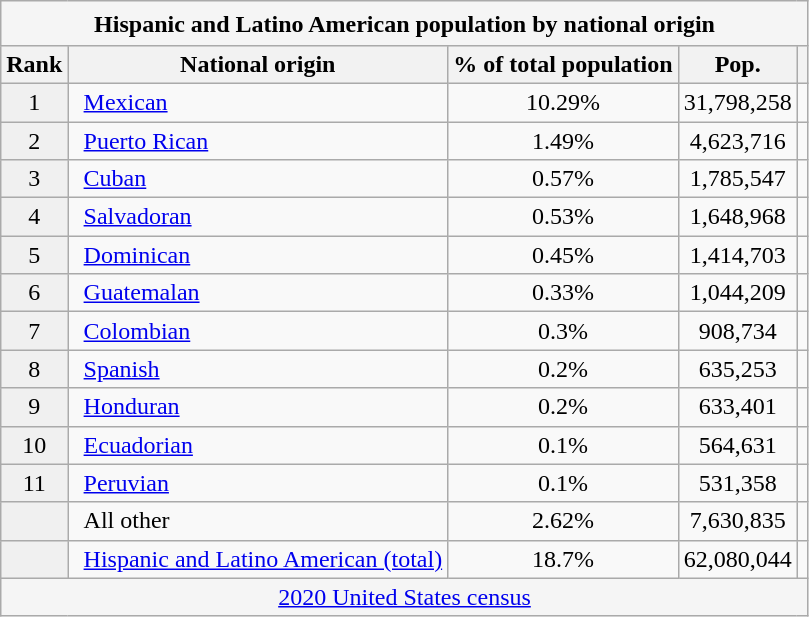<table class="wikitable" style="text-align:center; margin-right:10px;">
<tr>
<th colspan="6" style="padding:0.3em 0; line-height:1.2em; background:#f5f5f5;">Hispanic and Latino American population by national origin</th>
</tr>
<tr style="background:#f5f5f5;" valign="top">
<th>Rank</th>
<th>National origin</th>
<th>% of total population</th>
<th>Pop.</th>
<th></th>
</tr>
<tr valign="top">
<td style="background:#f0f0f0; text-align: center;">1</td>
<td style="text-align: left; padding-left: 10px;"><a href='#'>Mexican</a></td>
<td>10.29%</td>
<td>31,798,258</td>
<td></td>
</tr>
<tr valign="top">
<td style="background:#f0f0f0; text-align: center;">2</td>
<td style="text-align: left; padding-left: 10px;"><a href='#'>Puerto Rican</a></td>
<td>1.49%</td>
<td>4,623,716</td>
<td></td>
</tr>
<tr valign="top">
<td style="background:#f0f0f0; text-align: center;">3</td>
<td style="text-align: left; padding-left: 10px;"><a href='#'>Cuban</a></td>
<td>0.57%</td>
<td>1,785,547</td>
<td></td>
</tr>
<tr valign="top">
<td style="background:#f0f0f0; text-align: center;">4</td>
<td style="text-align: left; padding-left: 10px;"><a href='#'>Salvadoran</a></td>
<td>0.53%</td>
<td>1,648,968</td>
<td></td>
</tr>
<tr valign="top">
<td style="background:#f0f0f0; text-align: center;">5</td>
<td style="text-align: left; padding-left: 10px;"><a href='#'>Dominican</a></td>
<td>0.45%</td>
<td>1,414,703</td>
<td></td>
</tr>
<tr valign="top">
<td style="background:#f0f0f0; text-align: center;">6</td>
<td style="text-align: left; padding-left: 10px;"><a href='#'>Guatemalan</a></td>
<td>0.33%</td>
<td>1,044,209</td>
<td></td>
</tr>
<tr valign="top">
<td style="background:#f0f0f0; text-align: center;">7</td>
<td style="text-align: left; padding-left: 10px;"><a href='#'>Colombian</a></td>
<td>0.3%</td>
<td>908,734</td>
<td></td>
</tr>
<tr valign="top">
<td style="background:#f0f0f0; text-align: center;">8</td>
<td style="text-align: left; padding-left: 10px;"><a href='#'>Spanish</a></td>
<td>0.2%</td>
<td>635,253</td>
<td></td>
</tr>
<tr valign="top">
<td style="background:#f0f0f0; text-align: center;">9</td>
<td style="text-align: left; padding-left: 10px;"><a href='#'>Honduran</a></td>
<td>0.2%</td>
<td>633,401</td>
<td></td>
</tr>
<tr valign="top">
<td style="background:#f0f0f0; text-align: center;">10</td>
<td style="text-align: left; padding-left: 10px;"><a href='#'>Ecuadorian</a></td>
<td>0.1%</td>
<td>564,631</td>
<td></td>
</tr>
<tr valign="top">
<td style="background:#f0f0f0; text-align: center;">11</td>
<td style="text-align: left; padding-left: 10px;"><a href='#'>Peruvian</a></td>
<td>0.1%</td>
<td>531,358</td>
<td></td>
</tr>
<tr valign="top">
<td style="background:#f0f0f0; text-align: center;"></td>
<td style="text-align: left; padding-left: 10px;">All other</td>
<td>2.62%</td>
<td>7,630,835</td>
<td></td>
</tr>
<tr valign="top">
<td style="background:#f0f0f0; text-align: center;"></td>
<td style="text-align: left; padding-left: 10px;"><a href='#'>Hispanic and Latino American (total)</a></td>
<td>18.7%</td>
<td>62,080,044</td>
<td></td>
</tr>
<tr valign="top">
<td colspan="6" style="background:#f5f5f5; text-align: center;"><a href='#'>2020 United States census</a></td>
</tr>
</table>
